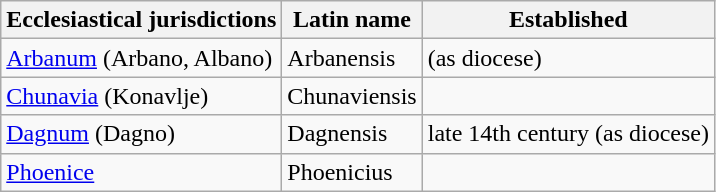<table class="wikitable sortable">
<tr>
<th>Ecclesiastical jurisdictions</th>
<th>Latin name</th>
<th>Established</th>
</tr>
<tr>
<td><a href='#'>Arbanum</a> (Arbano, Albano)</td>
<td>Arbanensis</td>
<td> (as diocese)</td>
</tr>
<tr>
<td><a href='#'>Chunavia</a> (Konavlje)</td>
<td>Chunaviensis</td>
<td></td>
</tr>
<tr>
<td><a href='#'>Dagnum</a> (Dagno)</td>
<td>Dagnensis</td>
<td>late 14th century (as diocese)</td>
</tr>
<tr>
<td><a href='#'>Phoenice</a></td>
<td>Phoenicius</td>
<td></td>
</tr>
</table>
